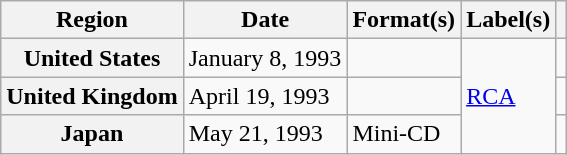<table class="wikitable plainrowheaders">
<tr>
<th scope="col">Region</th>
<th scope="col">Date</th>
<th scope="col">Format(s)</th>
<th scope="col">Label(s)</th>
<th scope="col"></th>
</tr>
<tr>
<th scope="row">United States</th>
<td>January 8, 1993</td>
<td></td>
<td rowspan="3"><a href='#'>RCA</a></td>
<td></td>
</tr>
<tr>
<th scope="row">United Kingdom</th>
<td>April 19, 1993</td>
<td></td>
<td></td>
</tr>
<tr>
<th scope="row">Japan</th>
<td>May 21, 1993</td>
<td>Mini-CD</td>
<td></td>
</tr>
</table>
